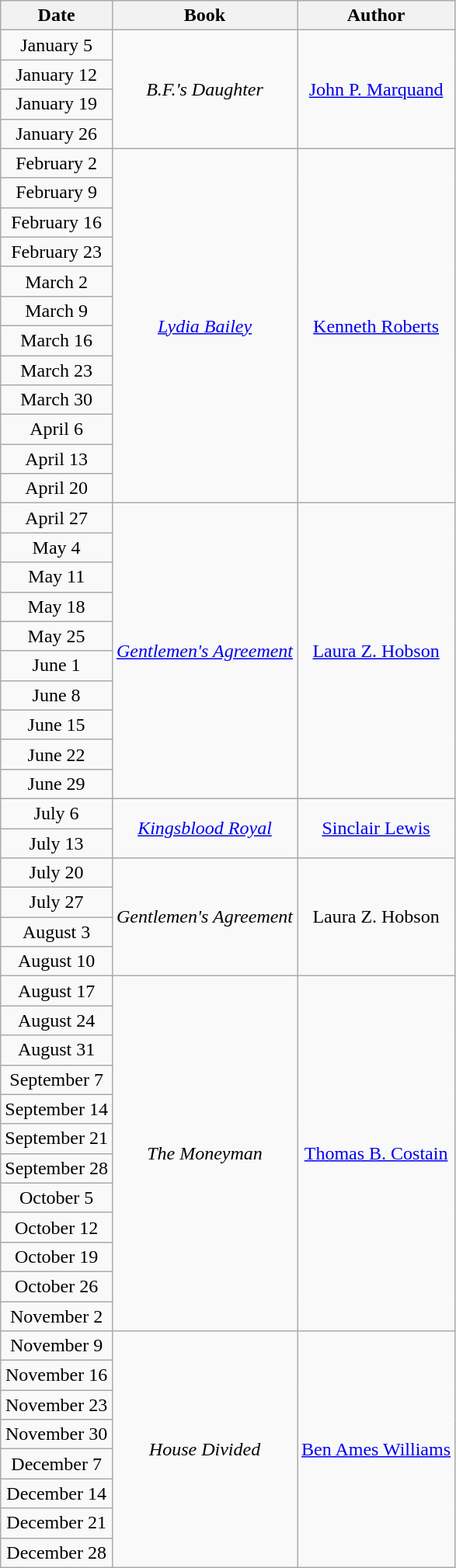<table class="wikitable sortable" style="text-align: center">
<tr>
<th>Date</th>
<th>Book</th>
<th>Author</th>
</tr>
<tr>
<td>January 5</td>
<td rowspan=4><em>B.F.'s Daughter</em></td>
<td rowspan=4><a href='#'>John P. Marquand</a></td>
</tr>
<tr>
<td>January 12</td>
</tr>
<tr>
<td>January 19</td>
</tr>
<tr>
<td>January 26</td>
</tr>
<tr>
<td>February 2</td>
<td rowspan=12><em><a href='#'>Lydia Bailey</a></em></td>
<td rowspan=12><a href='#'>Kenneth Roberts</a></td>
</tr>
<tr>
<td>February 9</td>
</tr>
<tr>
<td>February 16</td>
</tr>
<tr>
<td>February 23</td>
</tr>
<tr>
<td>March 2</td>
</tr>
<tr>
<td>March 9</td>
</tr>
<tr>
<td>March 16</td>
</tr>
<tr>
<td>March 23</td>
</tr>
<tr>
<td>March 30</td>
</tr>
<tr>
<td>April 6</td>
</tr>
<tr>
<td>April 13</td>
</tr>
<tr>
<td>April 20</td>
</tr>
<tr>
<td>April 27</td>
<td rowspan=10><em><a href='#'>Gentlemen's Agreement</a></em></td>
<td rowspan=10><a href='#'>Laura Z. Hobson</a></td>
</tr>
<tr>
<td>May 4</td>
</tr>
<tr>
<td>May 11</td>
</tr>
<tr>
<td>May 18</td>
</tr>
<tr>
<td>May 25</td>
</tr>
<tr>
<td>June 1</td>
</tr>
<tr>
<td>June 8</td>
</tr>
<tr>
<td>June 15</td>
</tr>
<tr>
<td>June 22</td>
</tr>
<tr>
<td>June 29</td>
</tr>
<tr>
<td>July 6</td>
<td rowspan=2><em><a href='#'>Kingsblood Royal</a></em></td>
<td rowspan=2><a href='#'>Sinclair Lewis</a></td>
</tr>
<tr>
<td>July 13</td>
</tr>
<tr>
<td>July 20</td>
<td rowspan=4><em>Gentlemen's Agreement</em></td>
<td rowspan=4>Laura Z. Hobson</td>
</tr>
<tr>
<td>July 27</td>
</tr>
<tr>
<td>August 3</td>
</tr>
<tr>
<td>August 10</td>
</tr>
<tr>
<td>August 17</td>
<td rowspan=12><em>The Moneyman</em></td>
<td rowspan=12><a href='#'>Thomas B. Costain</a></td>
</tr>
<tr>
<td>August 24</td>
</tr>
<tr>
<td>August 31</td>
</tr>
<tr>
<td>September 7</td>
</tr>
<tr>
<td>September 14</td>
</tr>
<tr>
<td>September 21</td>
</tr>
<tr>
<td>September 28</td>
</tr>
<tr>
<td>October 5</td>
</tr>
<tr>
<td>October 12</td>
</tr>
<tr>
<td>October 19</td>
</tr>
<tr>
<td>October 26</td>
</tr>
<tr>
<td>November 2</td>
</tr>
<tr>
<td>November 9</td>
<td rowspan=8><em>House Divided</em></td>
<td rowspan=8><a href='#'>Ben Ames Williams</a></td>
</tr>
<tr>
<td>November 16</td>
</tr>
<tr>
<td>November 23</td>
</tr>
<tr>
<td>November 30</td>
</tr>
<tr>
<td>December 7</td>
</tr>
<tr>
<td>December 14</td>
</tr>
<tr>
<td>December 21</td>
</tr>
<tr>
<td>December 28</td>
</tr>
</table>
